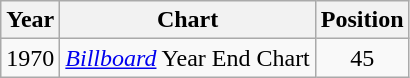<table class="wikitable">
<tr>
<th>Year</th>
<th>Chart</th>
<th>Position</th>
</tr>
<tr>
<td>1970</td>
<td><a href='#'><em>Billboard</em></a> Year End Chart</td>
<td align="center">45</td>
</tr>
</table>
